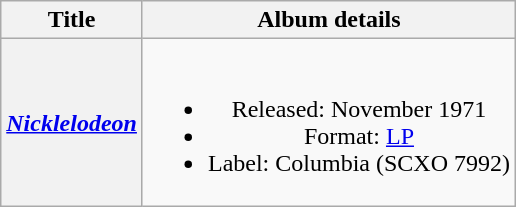<table class="wikitable plainrowheaders" style="text-align:center;" border="1">
<tr>
<th>Title</th>
<th>Album details</th>
</tr>
<tr>
<th scope="row"><em><a href='#'>Nicklelodeon</a></em></th>
<td><br><ul><li>Released: November 1971</li><li>Format: <a href='#'>LP</a></li><li>Label: Columbia (SCXO 7992)</li></ul></td>
</tr>
</table>
